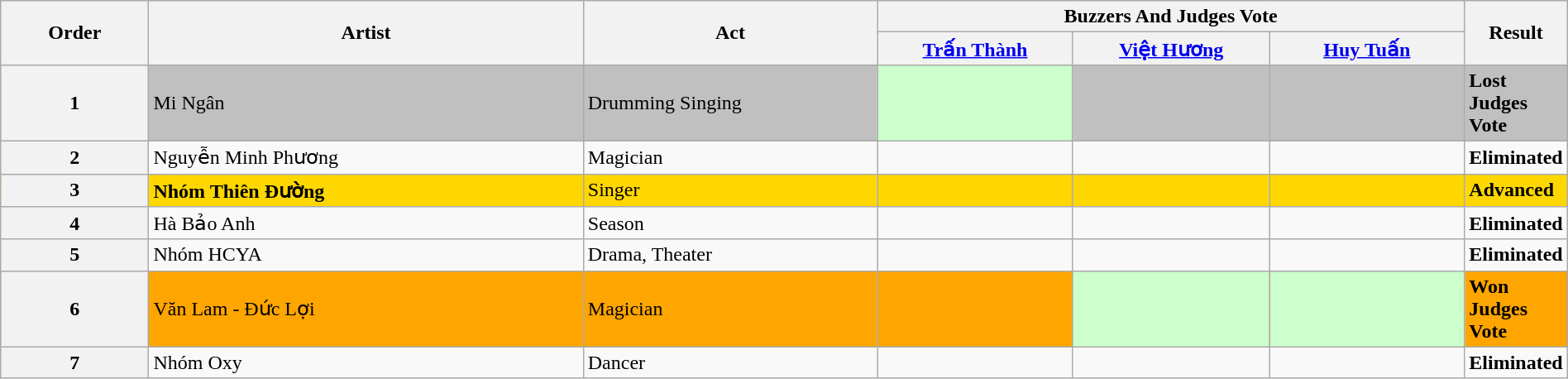<table class="wikitable sortable" style="width:100%;">
<tr>
<th align=center rowspan=2 width=10%>Order</th>
<th rowspan=2 width=30%>Artist</th>
<th rowspan=2 width=20%>Act</th>
<th colspan=3 width=40%>Buzzers And Judges Vote</th>
<th rowspan=2 width=20%>Result</th>
</tr>
<tr>
<th width=80><a href='#'>Trấn Thành</a></th>
<th width=80><a href='#'>Việt Hương</a></th>
<th width=80><a href='#'>Huy Tuấn</a></th>
</tr>
<tr bgcolor="Silver">
<th>1</th>
<td>Mi Ngân</td>
<td>Drumming Singing</td>
<td align=center bgcolor="#cfc"></td>
<td></td>
<td></td>
<td><strong>Lost Judges Vote</strong></td>
</tr>
<tr>
<th>2</th>
<td>Nguyễn Minh Phương</td>
<td>Magician</td>
<td></td>
<td></td>
<td></td>
<td><strong>Eliminated</strong></td>
</tr>
<tr bgcolor=gold>
<th>3</th>
<td><strong>Nhóm Thiên Đường</strong></td>
<td>Singer</td>
<td></td>
<td></td>
<td></td>
<td><strong>Advanced</strong></td>
</tr>
<tr>
<th>4</th>
<td>Hà Bảo Anh</td>
<td>Season</td>
<td></td>
<td></td>
<td></td>
<td><strong>Eliminated</strong></td>
</tr>
<tr>
<th>5</th>
<td>Nhóm HCYA</td>
<td>Drama, Theater</td>
<td></td>
<td></td>
<td></td>
<td><strong>Eliminated</strong></td>
</tr>
<tr bgcolor="orange">
<th>6</th>
<td>Văn Lam - Đức Lợi</td>
<td>Magician</td>
<td></td>
<td align=center bgcolor="#cfc"></td>
<td align=center bgcolor="#cfc"></td>
<td><strong>Won Judges Vote</strong></td>
</tr>
<tr>
<th>7</th>
<td>Nhóm Oxy</td>
<td>Dancer</td>
<td></td>
<td></td>
<td></td>
<td><strong>Eliminated</strong></td>
</tr>
</table>
